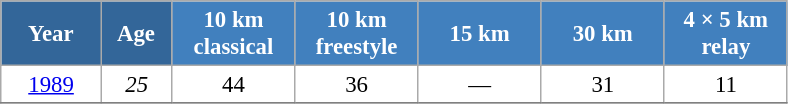<table class="wikitable" style="font-size:95%; text-align:center; border:grey solid 1px; border-collapse:collapse; background:#ffffff;">
<tr>
<th style="background-color:#369; color:white; width:60px;"> Year </th>
<th style="background-color:#369; color:white; width:40px;"> Age </th>
<th style="background-color:#4180be; color:white; width:75px;"> 10 km <br> classical </th>
<th style="background-color:#4180be; color:white; width:75px;"> 10 km <br> freestyle </th>
<th style="background-color:#4180be; color:white; width:75px;"> 15 km </th>
<th style="background-color:#4180be; color:white; width:75px;"> 30 km </th>
<th style="background-color:#4180be; color:white; width:75px;"> 4 × 5 km <br> relay </th>
</tr>
<tr>
<td><a href='#'>1989</a></td>
<td><em>25</em></td>
<td>44</td>
<td>36</td>
<td>—</td>
<td>31</td>
<td>11</td>
</tr>
<tr>
</tr>
</table>
